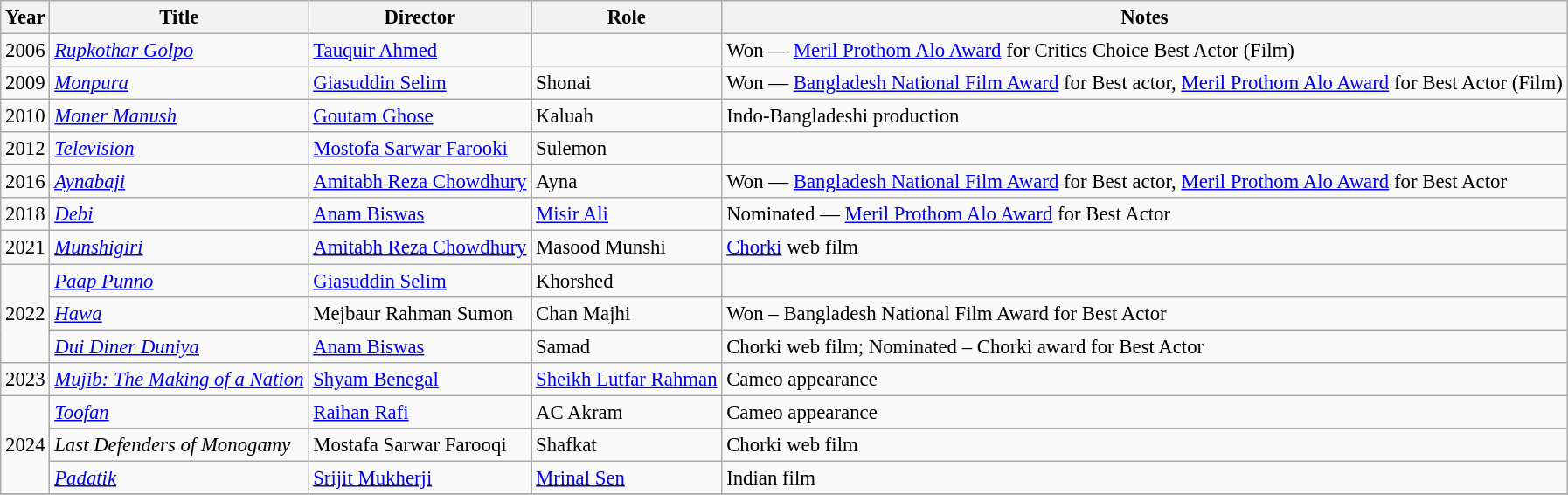<table class="wikitable sortable" style="font-size: 95%;">
<tr>
<th>Year</th>
<th>Title</th>
<th>Director</th>
<th>Role</th>
<th>Notes</th>
</tr>
<tr>
<td>2006</td>
<td><em><a href='#'>Rupkothar Golpo</a></em></td>
<td><a href='#'>Tauquir Ahmed</a></td>
<td></td>
<td>Won — <a href='#'>Meril Prothom Alo Award</a> for Critics Choice Best Actor (Film)</td>
</tr>
<tr>
<td>2009</td>
<td><em><a href='#'>Monpura</a></em></td>
<td><a href='#'>Giasuddin Selim</a></td>
<td>Shonai</td>
<td>Won — <a href='#'>Bangladesh National Film Award</a> for Best actor, <a href='#'>Meril Prothom Alo Award</a> for Best Actor (Film)</td>
</tr>
<tr>
<td>2010</td>
<td><em><a href='#'>Moner Manush</a></em></td>
<td><a href='#'>Goutam Ghose</a></td>
<td>Kaluah</td>
<td>Indo-Bangladeshi production</td>
</tr>
<tr>
<td>2012</td>
<td><em><a href='#'>Television</a></em></td>
<td><a href='#'>Mostofa Sarwar Farooki</a></td>
<td>Sulemon</td>
<td></td>
</tr>
<tr>
<td>2016</td>
<td><em><a href='#'>Aynabaji</a></em></td>
<td><a href='#'>Amitabh Reza Chowdhury</a></td>
<td>Ayna</td>
<td>Won — <a href='#'>Bangladesh National Film Award</a> for Best actor, <a href='#'>Meril Prothom Alo Award</a> for Best Actor</td>
</tr>
<tr>
<td>2018</td>
<td><em><a href='#'>Debi</a></em></td>
<td><a href='#'>Anam Biswas</a></td>
<td><a href='#'>Misir Ali</a></td>
<td>Nominated — <a href='#'>Meril Prothom Alo Award</a> for Best Actor</td>
</tr>
<tr>
<td>2021</td>
<td><em><a href='#'>Munshigiri</a></em></td>
<td><a href='#'>Amitabh Reza Chowdhury</a></td>
<td>Masood Munshi</td>
<td><a href='#'>Chorki</a> web film</td>
</tr>
<tr>
<td rowspan="3">2022</td>
<td><em><a href='#'>Paap Punno</a></em></td>
<td><a href='#'>Giasuddin Selim</a></td>
<td>Khorshed</td>
<td></td>
</tr>
<tr>
<td><em><a href='#'>Hawa</a></em></td>
<td>Mejbaur Rahman Sumon</td>
<td>Chan Majhi</td>
<td>Won – Bangladesh National Film Award for Best Actor</td>
</tr>
<tr>
<td><em><a href='#'>Dui Diner Duniya</a></em></td>
<td><a href='#'>Anam Biswas</a></td>
<td>Samad</td>
<td>Chorki web film; Nominated – Chorki award for Best Actor</td>
</tr>
<tr>
<td>2023</td>
<td><em><a href='#'>Mujib: The Making of a Nation</a></em></td>
<td><a href='#'>Shyam Benegal</a></td>
<td><a href='#'>Sheikh Lutfar Rahman</a></td>
<td>Cameo appearance</td>
</tr>
<tr>
<td rowspan="3">2024</td>
<td><em><a href='#'>Toofan</a></em></td>
<td><a href='#'>Raihan Rafi</a></td>
<td>AC Akram</td>
<td>Cameo appearance</td>
</tr>
<tr>
<td><em>Last Defenders of Monogamy</em></td>
<td>Mostafa Sarwar Farooqi</td>
<td>Shafkat</td>
<td>Chorki web film</td>
</tr>
<tr>
<td><em><a href='#'>Padatik</a></em></td>
<td><a href='#'>Srijit Mukherji</a></td>
<td><a href='#'>Mrinal Sen</a></td>
<td>Indian film</td>
</tr>
<tr>
</tr>
</table>
